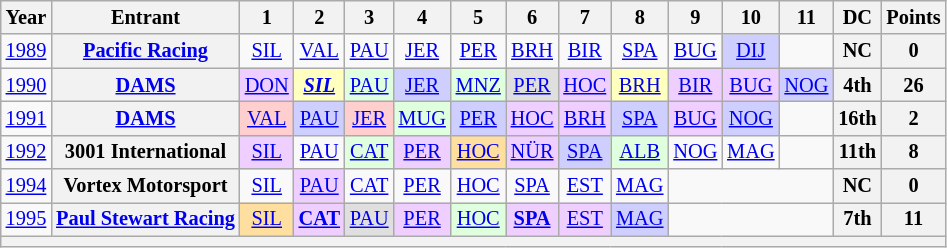<table class="wikitable" style="text-align:center; font-size:85%">
<tr>
<th>Year</th>
<th>Entrant</th>
<th>1</th>
<th>2</th>
<th>3</th>
<th>4</th>
<th>5</th>
<th>6</th>
<th>7</th>
<th>8</th>
<th>9</th>
<th>10</th>
<th>11</th>
<th>DC</th>
<th>Points</th>
</tr>
<tr>
<td><a href='#'>1989</a></td>
<th nowrap><a href='#'>Pacific Racing</a></th>
<td><a href='#'>SIL</a></td>
<td><a href='#'>VAL</a></td>
<td><a href='#'>PAU</a></td>
<td><a href='#'>JER</a></td>
<td><a href='#'>PER</a></td>
<td><a href='#'>BRH</a></td>
<td><a href='#'>BIR</a></td>
<td><a href='#'>SPA</a></td>
<td><a href='#'>BUG</a></td>
<td style="background:#CFCFFF;"><a href='#'>DIJ</a><br></td>
<td></td>
<th>NC</th>
<th>0</th>
</tr>
<tr>
<td><a href='#'>1990</a></td>
<th nowrap><a href='#'>DAMS</a></th>
<td style="background:#EFCFFF;"><a href='#'>DON</a><br></td>
<td style="background:#FFFFBF;"><strong><em><a href='#'>SIL</a></em></strong><br></td>
<td style="background:#dfffdf;"><a href='#'>PAU</a><br></td>
<td style="background:#CFCFFF;"><a href='#'>JER</a><br></td>
<td style="background:#dfffdf;"><a href='#'>MNZ</a><br></td>
<td style="background:#dfdfdf;"><a href='#'>PER</a><br></td>
<td style="background:#EFCFFF;"><a href='#'>HOC</a><br></td>
<td style="background:#FFFFBF;"><a href='#'>BRH</a><br></td>
<td style="background:#EFCFFF;"><a href='#'>BIR</a><br></td>
<td style="background:#EFCFFF;"><a href='#'>BUG</a><br></td>
<td style="background:#CFCFFF;"><a href='#'>NOG</a><br></td>
<th>4th</th>
<th>26</th>
</tr>
<tr>
<td><a href='#'>1991</a></td>
<th nowrap><a href='#'>DAMS</a></th>
<td style="background:#FFCFCF;"><a href='#'>VAL</a><br></td>
<td style="background:#CFCFFF;"><a href='#'>PAU</a><br></td>
<td style="background:#FFCFCF;"><a href='#'>JER</a><br></td>
<td style="background:#dfffdf;"><a href='#'>MUG</a><br></td>
<td style="background:#CFCFFF;"><a href='#'>PER</a><br></td>
<td style="background:#EFCFFF;"><a href='#'>HOC</a><br></td>
<td style="background:#EFCFFF;"><a href='#'>BRH</a><br></td>
<td style="background:#CFCFFF;"><a href='#'>SPA</a><br></td>
<td style="background:#EFCFFF;"><a href='#'>BUG</a><br></td>
<td style="background:#CFCFFF;"><a href='#'>NOG</a><br></td>
<td></td>
<th>16th</th>
<th>2</th>
</tr>
<tr>
<td><a href='#'>1992</a></td>
<th nowrap>3001 International</th>
<td style="background:#EFCFFF;"><a href='#'>SIL</a><br></td>
<td><a href='#'>PAU</a></td>
<td style="background:#dfffdf;"><a href='#'>CAT</a><br></td>
<td style="background:#EFCFFF;"><a href='#'>PER</a><br></td>
<td style="background:#FFDF9F;"><a href='#'>HOC</a><br></td>
<td style="background:#EFCFFF;"><a href='#'>NÜR</a><br></td>
<td style="background:#CFCFFF;"><a href='#'>SPA</a><br></td>
<td style="background:#dfffdf;"><a href='#'>ALB</a><br></td>
<td><a href='#'>NOG</a></td>
<td><a href='#'>MAG</a></td>
<td></td>
<th>11th</th>
<th>8</th>
</tr>
<tr>
<td><a href='#'>1994</a></td>
<th nowrap>Vortex Motorsport</th>
<td><a href='#'>SIL</a></td>
<td style="background:#EFCFFF;"><a href='#'>PAU</a><br></td>
<td><a href='#'>CAT</a></td>
<td><a href='#'>PER</a></td>
<td><a href='#'>HOC</a></td>
<td><a href='#'>SPA</a></td>
<td><a href='#'>EST</a></td>
<td><a href='#'>MAG</a></td>
<td colspan=3></td>
<th>NC</th>
<th>0</th>
</tr>
<tr>
<td><a href='#'>1995</a></td>
<th nowrap><a href='#'>Paul Stewart Racing</a></th>
<td style="background:#FFDF9F;"><a href='#'>SIL</a><br></td>
<td style="background:#EFCFFF;"><strong><a href='#'>CAT</a></strong><br></td>
<td style="background:#dfdfdf;"><a href='#'>PAU</a><br></td>
<td style="background:#EFCFFF;"><a href='#'>PER</a><br></td>
<td style="background:#dfffdf;"><a href='#'>HOC</a><br></td>
<td style="background:#EFCFFF;"><strong><a href='#'>SPA</a></strong><br></td>
<td style="background:#EFCFFF;"><a href='#'>EST</a><br></td>
<td style="background:#CFCFFF;"><a href='#'>MAG</a><br></td>
<td colspan=3></td>
<th>7th</th>
<th>11</th>
</tr>
<tr>
<th colspan="15"></th>
</tr>
</table>
